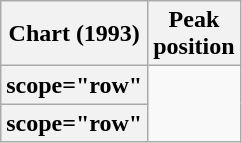<table class="wikitable plainrowheaders sortable">
<tr>
<th scope="col">Chart (1993)</th>
<th scope="col">Peak<br>position</th>
</tr>
<tr>
<th>scope="row" </th>
</tr>
<tr>
<th>scope="row" </th>
</tr>
</table>
